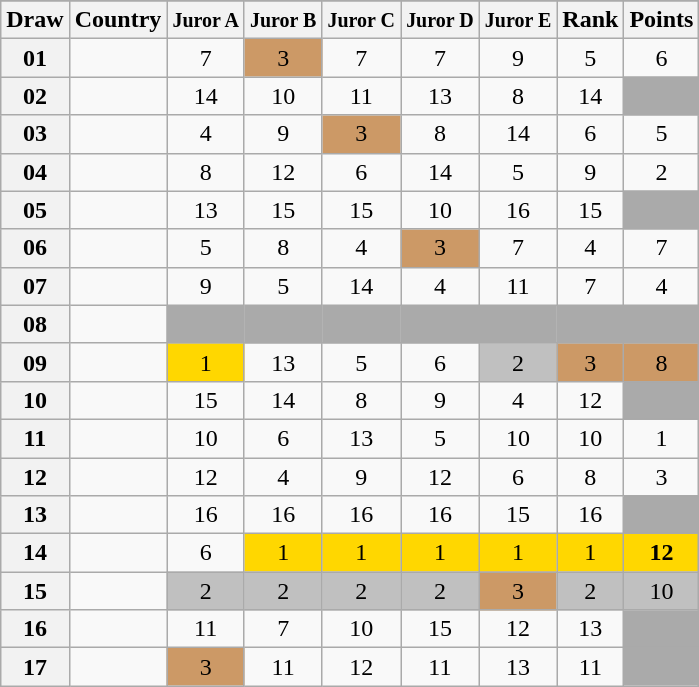<table class="sortable wikitable collapsible plainrowheaders" style="text-align:center;">
<tr>
</tr>
<tr>
<th scope="col">Draw</th>
<th scope="col">Country</th>
<th scope="col"><small>Juror A</small></th>
<th scope="col"><small>Juror B</small></th>
<th scope="col"><small>Juror C</small></th>
<th scope="col"><small>Juror D</small></th>
<th scope="col"><small>Juror E</small></th>
<th scope="col">Rank</th>
<th scope="col">Points</th>
</tr>
<tr>
<th scope="row" style="text-align:center;">01</th>
<td style="text-align:left;"></td>
<td>7</td>
<td style="background:#CC9966;">3</td>
<td>7</td>
<td>7</td>
<td>9</td>
<td>5</td>
<td>6</td>
</tr>
<tr>
<th scope="row" style="text-align:center;">02</th>
<td style="text-align:left;"></td>
<td>14</td>
<td>10</td>
<td>11</td>
<td>13</td>
<td>8</td>
<td>14</td>
<td style="background:#AAAAAA;"></td>
</tr>
<tr>
<th scope="row" style="text-align:center;">03</th>
<td style="text-align:left;"></td>
<td>4</td>
<td>9</td>
<td style="background:#CC9966;">3</td>
<td>8</td>
<td>14</td>
<td>6</td>
<td>5</td>
</tr>
<tr>
<th scope="row" style="text-align:center;">04</th>
<td style="text-align:left;"></td>
<td>8</td>
<td>12</td>
<td>6</td>
<td>14</td>
<td>5</td>
<td>9</td>
<td>2</td>
</tr>
<tr>
<th scope="row" style="text-align:center;">05</th>
<td style="text-align:left;"></td>
<td>13</td>
<td>15</td>
<td>15</td>
<td>10</td>
<td>16</td>
<td>15</td>
<td style="background:#AAAAAA;"></td>
</tr>
<tr>
<th scope="row" style="text-align:center;">06</th>
<td style="text-align:left;"></td>
<td>5</td>
<td>8</td>
<td>4</td>
<td style="background:#CC9966;">3</td>
<td>7</td>
<td>4</td>
<td>7</td>
</tr>
<tr>
<th scope="row" style="text-align:center;">07</th>
<td style="text-align:left;"></td>
<td>9</td>
<td>5</td>
<td>14</td>
<td>4</td>
<td>11</td>
<td>7</td>
<td>4</td>
</tr>
<tr class="sortbottom">
<th scope="row" style="text-align:center;">08</th>
<td style="text-align:left;"></td>
<td style="background:#AAAAAA;"></td>
<td style="background:#AAAAAA;"></td>
<td style="background:#AAAAAA;"></td>
<td style="background:#AAAAAA;"></td>
<td style="background:#AAAAAA;"></td>
<td style="background:#AAAAAA;"></td>
<td style="background:#AAAAAA;"></td>
</tr>
<tr>
<th scope="row" style="text-align:center;">09</th>
<td style="text-align:left;"></td>
<td style="background:gold;">1</td>
<td>13</td>
<td>5</td>
<td>6</td>
<td style="background:silver;">2</td>
<td style="background:#CC9966;">3</td>
<td style="background:#CC9966;">8</td>
</tr>
<tr>
<th scope="row" style="text-align:center;">10</th>
<td style="text-align:left;"></td>
<td>15</td>
<td>14</td>
<td>8</td>
<td>9</td>
<td>4</td>
<td>12</td>
<td style="background:#AAAAAA;"></td>
</tr>
<tr>
<th scope="row" style="text-align:center;">11</th>
<td style="text-align:left;"></td>
<td>10</td>
<td>6</td>
<td>13</td>
<td>5</td>
<td>10</td>
<td>10</td>
<td>1</td>
</tr>
<tr>
<th scope="row" style="text-align:center;">12</th>
<td style="text-align:left;"></td>
<td>12</td>
<td>4</td>
<td>9</td>
<td>12</td>
<td>6</td>
<td>8</td>
<td>3</td>
</tr>
<tr>
<th scope="row" style="text-align:center;">13</th>
<td style="text-align:left;"></td>
<td>16</td>
<td>16</td>
<td>16</td>
<td>16</td>
<td>15</td>
<td>16</td>
<td style="background:#AAAAAA;"></td>
</tr>
<tr>
<th scope="row" style="text-align:center;">14</th>
<td style="text-align:left;"></td>
<td>6</td>
<td style="background:gold;">1</td>
<td style="background:gold;">1</td>
<td style="background:gold;">1</td>
<td style="background:gold;">1</td>
<td style="background:gold;">1</td>
<td style="background:gold;"><strong>12</strong></td>
</tr>
<tr>
<th scope="row" style="text-align:center;">15</th>
<td style="text-align:left;"></td>
<td style="background:silver;">2</td>
<td style="background:silver;">2</td>
<td style="background:silver;">2</td>
<td style="background:silver;">2</td>
<td style="background:#CC9966;">3</td>
<td style="background:silver;">2</td>
<td style="background:silver;">10</td>
</tr>
<tr>
<th scope="row" style="text-align:center;">16</th>
<td style="text-align:left;"></td>
<td>11</td>
<td>7</td>
<td>10</td>
<td>15</td>
<td>12</td>
<td>13</td>
<td style="background:#AAAAAA;"></td>
</tr>
<tr>
<th scope="row" style="text-align:center;">17</th>
<td style="text-align:left;"></td>
<td style="background:#CC9966;">3</td>
<td>11</td>
<td>12</td>
<td>11</td>
<td>13</td>
<td>11</td>
<td style="background:#AAAAAA;"></td>
</tr>
</table>
